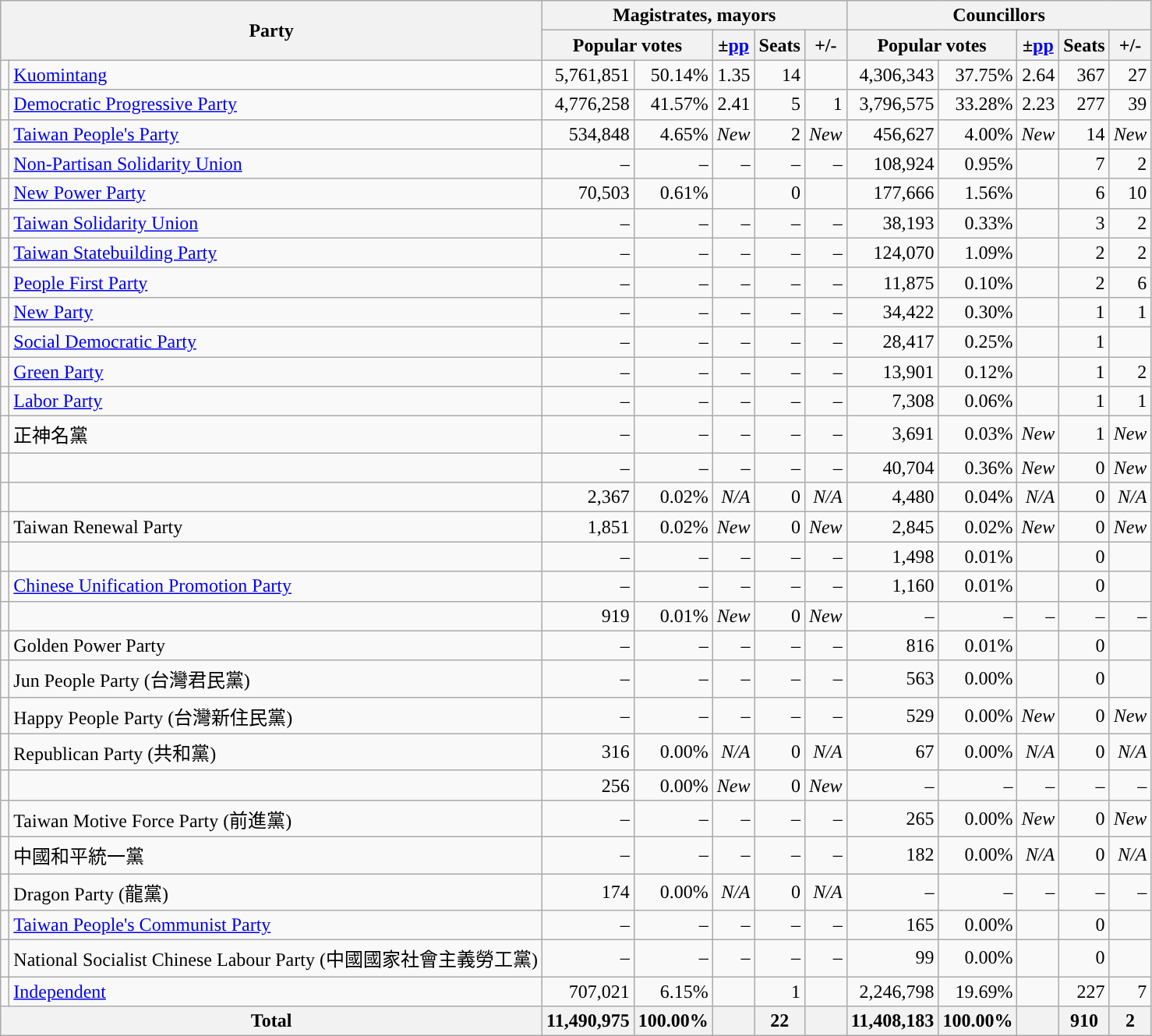<table class="wikitable" style="text-align:right;">
<tr>
<th colspan="2" rowspan="2">Party</th>
<th colspan="5">Magistrates, mayors</th>
<th colspan="5">Councillors</th>
</tr>
<tr>
<th colspan="2">Popular votes</th>
<th><strong>±</strong><a href='#'>pp</a></th>
<th>Seats</th>
<th>+/-</th>
<th colspan="2">Popular votes</th>
<th><strong>±</strong><a href='#'>pp</a></th>
<th>Seats</th>
<th>+/-</th>
</tr>
<tr>
<td bgcolor=></td>
<td align=left><a href='#'>Kuomintang</a></td>
<td>5,761,851</td>
<td>50.14%</td>
<td>1.35</td>
<td>14</td>
<td></td>
<td>4,306,343</td>
<td>37.75%</td>
<td>2.64</td>
<td>367</td>
<td>27</td>
</tr>
<tr>
<td bgcolor=></td>
<td align=left><a href='#'>Democratic Progressive Party</a></td>
<td>4,776,258</td>
<td>41.57%</td>
<td>2.41</td>
<td>5</td>
<td>1</td>
<td>3,796,575</td>
<td>33.28%</td>
<td>2.23</td>
<td>277</td>
<td>39</td>
</tr>
<tr>
<td bgcolor=></td>
<td align=left><a href='#'>Taiwan People's Party</a></td>
<td>534,848</td>
<td>4.65%</td>
<td><em>New</em></td>
<td>2</td>
<td><em>New</em></td>
<td>456,627</td>
<td>4.00%</td>
<td><em>New</em></td>
<td>14</td>
<td><em>New</em></td>
</tr>
<tr>
<td></td>
<td align="left"><a href='#'>Non-Partisan Solidarity Union</a></td>
<td>–</td>
<td>–</td>
<td>–</td>
<td>–</td>
<td>–</td>
<td>108,924</td>
<td>0.95%</td>
<td></td>
<td>7</td>
<td>2</td>
</tr>
<tr>
<td></td>
<td align="left"><a href='#'>New Power Party</a></td>
<td>70,503</td>
<td>0.61%</td>
<td></td>
<td>0</td>
<td></td>
<td>177,666</td>
<td>1.56%</td>
<td></td>
<td>6</td>
<td>10</td>
</tr>
<tr>
<td></td>
<td align="left"><a href='#'>Taiwan Solidarity Union</a></td>
<td>–</td>
<td>–</td>
<td>–</td>
<td>–</td>
<td>–</td>
<td>38,193</td>
<td>0.33%</td>
<td></td>
<td>3</td>
<td>2</td>
</tr>
<tr>
<td></td>
<td align="left"><a href='#'>Taiwan Statebuilding Party</a></td>
<td>–</td>
<td>–</td>
<td>–</td>
<td>–</td>
<td>–</td>
<td>124,070</td>
<td>1.09%</td>
<td></td>
<td>2</td>
<td>2</td>
</tr>
<tr>
<td bgcolor=></td>
<td align=left><a href='#'>People First Party</a></td>
<td>–</td>
<td>–</td>
<td>–</td>
<td>–</td>
<td>–</td>
<td>11,875</td>
<td>0.10%</td>
<td></td>
<td>2</td>
<td>6</td>
</tr>
<tr>
<td bgcolor=></td>
<td align=left><a href='#'>New Party</a></td>
<td>–</td>
<td>–</td>
<td>–</td>
<td>–</td>
<td>–</td>
<td>34,422</td>
<td>0.30%</td>
<td></td>
<td>1</td>
<td>1</td>
</tr>
<tr>
<td bgcolor=></td>
<td align=left><a href='#'>Social Democratic Party</a></td>
<td>–</td>
<td>–</td>
<td>–</td>
<td>–</td>
<td>–</td>
<td>28,417</td>
<td>0.25%</td>
<td></td>
<td>1</td>
<td></td>
</tr>
<tr>
<td bgcolor=></td>
<td align=left><a href='#'>Green Party</a></td>
<td>–</td>
<td>–</td>
<td>–</td>
<td>–</td>
<td>–</td>
<td>13,901</td>
<td>0.12%</td>
<td></td>
<td>1</td>
<td>2</td>
</tr>
<tr>
<td bgcolor=></td>
<td align=left><a href='#'>Labor Party</a></td>
<td>–</td>
<td>–</td>
<td>–</td>
<td>–</td>
<td>–</td>
<td>7,308</td>
<td>0.06%</td>
<td></td>
<td>1</td>
<td>1</td>
</tr>
<tr>
<td></td>
<td align=left>正神名黨</td>
<td>–</td>
<td>–</td>
<td>–</td>
<td>–</td>
<td>–</td>
<td>3,691</td>
<td>0.03%</td>
<td><em>New</em></td>
<td>1</td>
<td><em>New</em></td>
</tr>
<tr>
<td></td>
<td align=left></td>
<td>–</td>
<td>–</td>
<td>–</td>
<td>–</td>
<td>–</td>
<td>40,704</td>
<td>0.36%</td>
<td><em>New</em></td>
<td>0</td>
<td><em>New</em></td>
</tr>
<tr>
<td></td>
<td align="left"></td>
<td>2,367</td>
<td>0.02%</td>
<td><em>N/A</em></td>
<td>0</td>
<td><em>N/A</em></td>
<td>4,480</td>
<td>0.04%</td>
<td><em>N/A</em></td>
<td>0</td>
<td><em>N/A</em></td>
</tr>
<tr>
<td></td>
<td align="left">Taiwan Renewal Party</td>
<td>1,851</td>
<td>0.02%</td>
<td><em>New</em></td>
<td>0</td>
<td><em>New</em></td>
<td>2,845</td>
<td>0.02%</td>
<td><em>New</em></td>
<td>0</td>
<td><em>New</em></td>
</tr>
<tr>
<td></td>
<td align="left"></td>
<td>–</td>
<td>–</td>
<td>–</td>
<td>–</td>
<td>–</td>
<td>1,498</td>
<td>0.01%</td>
<td></td>
<td>0</td>
<td></td>
</tr>
<tr>
<td></td>
<td align="left"><a href='#'>Chinese Unification Promotion Party</a></td>
<td>–</td>
<td>–</td>
<td>–</td>
<td>–</td>
<td>–</td>
<td>1,160</td>
<td>0.01%</td>
<td></td>
<td>0</td>
<td></td>
</tr>
<tr>
<td></td>
<td align="left"></td>
<td>919</td>
<td>0.01%</td>
<td><em>New</em></td>
<td>0</td>
<td><em>New</em></td>
<td>–</td>
<td>–</td>
<td>–</td>
<td>–</td>
<td>–</td>
</tr>
<tr>
<td></td>
<td align="left">Golden Power Party</td>
<td>–</td>
<td>–</td>
<td>–</td>
<td>–</td>
<td>–</td>
<td>816</td>
<td>0.01%</td>
<td></td>
<td>0</td>
<td></td>
</tr>
<tr>
<td></td>
<td align="left">Jun People Party (台灣君民黨)</td>
<td>–</td>
<td>–</td>
<td>–</td>
<td>–</td>
<td>–</td>
<td>563</td>
<td>0.00%</td>
<td></td>
<td>0</td>
<td></td>
</tr>
<tr>
<td></td>
<td align="left">Happy People Party (台灣新住民黨)</td>
<td>–</td>
<td>–</td>
<td>–</td>
<td>–</td>
<td>–</td>
<td>529</td>
<td>0.00%</td>
<td><em>New</em></td>
<td>0</td>
<td><em>New</em></td>
</tr>
<tr>
<td></td>
<td align="left">Republican Party (共和黨)</td>
<td>316</td>
<td>0.00%</td>
<td><em>N/A</em></td>
<td>0</td>
<td><em>N/A</em></td>
<td>67</td>
<td>0.00%</td>
<td><em>N/A</em></td>
<td>0</td>
<td><em>N/A</em></td>
</tr>
<tr>
<td></td>
<td align="left"></td>
<td>256</td>
<td>0.00%</td>
<td><em>New</em></td>
<td>0</td>
<td><em>New</em></td>
<td>–</td>
<td>–</td>
<td>–</td>
<td>–</td>
<td>–</td>
</tr>
<tr>
<td></td>
<td align="left">Taiwan Motive Force Party (前進黨)</td>
<td>–</td>
<td>–</td>
<td>–</td>
<td>–</td>
<td>–</td>
<td>265</td>
<td>0.00%</td>
<td><em>New</em></td>
<td>0</td>
<td><em>New</em></td>
</tr>
<tr>
<td></td>
<td align="left">中國和平統一黨</td>
<td>–</td>
<td>–</td>
<td>–</td>
<td>–</td>
<td>–</td>
<td>182</td>
<td>0.00%</td>
<td><em>N/A</em></td>
<td>0</td>
<td><em>N/A</em></td>
</tr>
<tr>
<td></td>
<td align="left">Dragon Party (龍黨)</td>
<td>174</td>
<td>0.00%</td>
<td><em>N/A</em></td>
<td>0</td>
<td><em>N/A</em></td>
<td>–</td>
<td>–</td>
<td>–</td>
<td>–</td>
<td>–</td>
</tr>
<tr>
<td></td>
<td align="left"><a href='#'>Taiwan People's Communist Party</a></td>
<td>–</td>
<td>–</td>
<td>–</td>
<td>–</td>
<td>–</td>
<td>165</td>
<td>0.00%</td>
<td></td>
<td>0</td>
<td></td>
</tr>
<tr>
<td></td>
<td align="left">National Socialist Chinese Labour Party (中國國家社會主義勞工黨)</td>
<td>–</td>
<td>–</td>
<td>–</td>
<td>–</td>
<td>–</td>
<td>99</td>
<td>0.00%</td>
<td></td>
<td>0</td>
<td></td>
</tr>
<tr>
<td bgcolor=></td>
<td align=left><a href='#'>Independent</a></td>
<td>707,021</td>
<td>6.15%</td>
<td></td>
<td>1</td>
<td></td>
<td>2,246,798</td>
<td>19.69%</td>
<td></td>
<td>227</td>
<td>7</td>
</tr>
<tr>
<th colspan="2">Total</th>
<th>11,490,975</th>
<th>100.00%</th>
<th></th>
<th>22</th>
<th></th>
<th>11,408,183</th>
<th>100.00%</th>
<th></th>
<th>910</th>
<th>2</th>
</tr>
</table>
